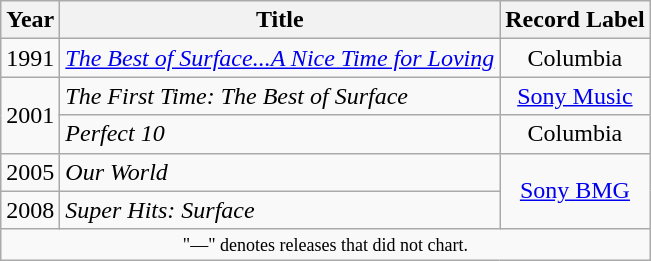<table class="wikitable">
<tr>
<th>Year</th>
<th>Title</th>
<th>Record Label</th>
</tr>
<tr>
<td>1991</td>
<td><em><a href='#'>The Best of Surface...A Nice Time for Loving</a></em></td>
<td align="center">Columbia</td>
</tr>
<tr>
<td rowspan="2">2001</td>
<td><em>The First Time: The Best of Surface</em></td>
<td align="center"><a href='#'>Sony Music</a></td>
</tr>
<tr>
<td><em>Perfect 10</em></td>
<td align="center">Columbia</td>
</tr>
<tr>
<td>2005</td>
<td><em>Our World</em></td>
<td align="center" rowspan="2"><a href='#'>Sony BMG</a></td>
</tr>
<tr>
<td>2008</td>
<td><em>Super Hits: Surface</em></td>
</tr>
<tr>
<td colspan="5" style="text-align:center; font-size:9pt;">"—" denotes releases that did not chart.</td>
</tr>
</table>
